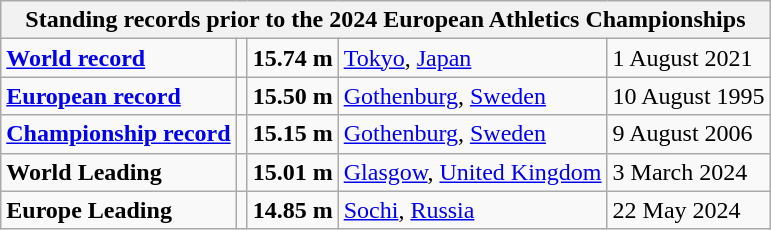<table class="wikitable">
<tr>
<th colspan="5">Standing records prior to the 2024 European Athletics Championships</th>
</tr>
<tr>
<td><strong><a href='#'>World record</a></strong></td>
<td></td>
<td><strong>15.74 m</strong></td>
<td><a href='#'>Tokyo</a>, <a href='#'>Japan</a></td>
<td>1 August 2021</td>
</tr>
<tr>
<td><strong><a href='#'>European record</a></strong></td>
<td></td>
<td><strong>15.50 m</strong></td>
<td><a href='#'>Gothenburg</a>, <a href='#'>Sweden</a></td>
<td>10 August 1995</td>
</tr>
<tr>
<td><strong><a href='#'>Championship record</a></strong></td>
<td></td>
<td><strong>15.15 m</strong></td>
<td><a href='#'>Gothenburg</a>, <a href='#'>Sweden</a></td>
<td>9 August 2006</td>
</tr>
<tr>
<td><strong>World Leading</strong></td>
<td></td>
<td><strong>15.01 m</strong></td>
<td><a href='#'>Glasgow</a>, <a href='#'>United Kingdom</a></td>
<td>3 March 2024</td>
</tr>
<tr>
<td><strong>Europe Leading</strong></td>
<td></td>
<td><strong>14.85 m</strong></td>
<td><a href='#'>Sochi</a>, <a href='#'>Russia</a></td>
<td>22 May 2024</td>
</tr>
</table>
